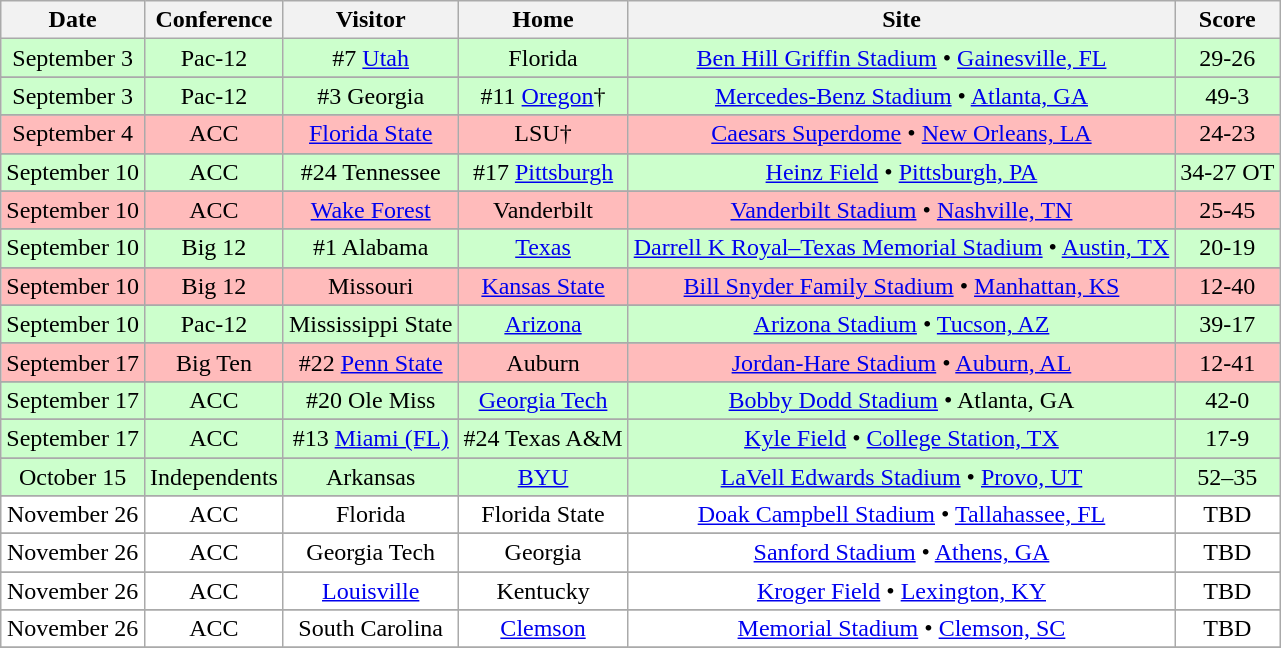<table class="wikitable" style="text-align:center">
<tr>
<th>Date</th>
<th>Conference</th>
<th>Visitor</th>
<th>Home</th>
<th>Site</th>
<th>Score</th>
</tr>
<tr style="background:#ccffcc;">
<td>September 3</td>
<td>Pac-12</td>
<td>#7 <a href='#'>Utah</a></td>
<td>Florida</td>
<td><a href='#'>Ben Hill Griffin Stadium</a> • <a href='#'>Gainesville, FL</a></td>
<td>29-26</td>
</tr>
<tr>
</tr>
<tr style="background:#ccffcc;">
<td>September 3</td>
<td>Pac-12</td>
<td>#3 Georgia</td>
<td>#11 <a href='#'>Oregon</a>†</td>
<td><a href='#'>Mercedes-Benz Stadium</a> • <a href='#'>Atlanta, GA</a></td>
<td>49-3</td>
</tr>
<tr>
</tr>
<tr style="background:#fbb;">
<td>September 4</td>
<td>ACC</td>
<td><a href='#'>Florida State</a></td>
<td>LSU†</td>
<td><a href='#'>Caesars Superdome</a> • <a href='#'>New Orleans, LA</a></td>
<td>24-23</td>
</tr>
<tr>
</tr>
<tr style="background:#ccffcc;">
<td>September 10</td>
<td>ACC</td>
<td>#24 Tennessee</td>
<td>#17 <a href='#'>Pittsburgh</a></td>
<td><a href='#'>Heinz Field</a> • <a href='#'>Pittsburgh, PA</a></td>
<td>34-27 OT</td>
</tr>
<tr>
</tr>
<tr style="background:#fbb;">
<td>September 10</td>
<td>ACC</td>
<td><a href='#'>Wake Forest</a></td>
<td>Vanderbilt</td>
<td><a href='#'>Vanderbilt Stadium</a> • <a href='#'>Nashville, TN</a></td>
<td>25-45</td>
</tr>
<tr>
</tr>
<tr style="background:#ccffcc;">
<td>September 10</td>
<td>Big 12</td>
<td>#1 Alabama</td>
<td><a href='#'>Texas</a></td>
<td><a href='#'>Darrell K Royal–Texas Memorial Stadium</a> • <a href='#'>Austin, TX</a></td>
<td>20-19</td>
</tr>
<tr>
</tr>
<tr style="background:#fbb;">
<td>September 10</td>
<td>Big 12</td>
<td>Missouri</td>
<td><a href='#'>Kansas State</a></td>
<td><a href='#'>Bill Snyder Family Stadium</a> • <a href='#'>Manhattan, KS</a></td>
<td>12-40</td>
</tr>
<tr>
</tr>
<tr style="background:#ccffcc;">
<td>September 10</td>
<td>Pac-12</td>
<td>Mississippi State</td>
<td><a href='#'>Arizona</a></td>
<td><a href='#'>Arizona Stadium</a> • <a href='#'>Tucson, AZ</a></td>
<td>39-17</td>
</tr>
<tr>
</tr>
<tr style="background:#fbb;">
<td>September 17</td>
<td>Big Ten</td>
<td>#22 <a href='#'>Penn State</a></td>
<td>Auburn</td>
<td><a href='#'>Jordan-Hare Stadium</a> • <a href='#'>Auburn, AL</a></td>
<td>12-41</td>
</tr>
<tr>
</tr>
<tr style="background:#ccffcc;">
<td>September 17</td>
<td>ACC</td>
<td>#20 Ole Miss</td>
<td><a href='#'>Georgia Tech</a></td>
<td><a href='#'>Bobby Dodd Stadium</a> • Atlanta, GA</td>
<td>42-0</td>
</tr>
<tr>
</tr>
<tr style="background:#ccffcc;">
<td>September 17</td>
<td>ACC</td>
<td>#13 <a href='#'>Miami (FL)</a></td>
<td>#24 Texas A&M</td>
<td><a href='#'>Kyle Field</a> • <a href='#'>College Station, TX</a></td>
<td>17-9</td>
</tr>
<tr>
</tr>
<tr style="background:#ccffcc;">
<td>October 15</td>
<td>Independents</td>
<td>Arkansas</td>
<td><a href='#'>BYU</a></td>
<td><a href='#'>LaVell Edwards Stadium</a> • <a href='#'>Provo, UT</a></td>
<td>52–35</td>
</tr>
<tr>
</tr>
<tr style="background:#fff;">
<td>November 26</td>
<td>ACC</td>
<td>Florida</td>
<td>Florida State</td>
<td><a href='#'>Doak Campbell Stadium</a> • <a href='#'>Tallahassee, FL</a></td>
<td>TBD</td>
</tr>
<tr>
</tr>
<tr style="background:#fff;">
<td>November 26</td>
<td>ACC</td>
<td>Georgia Tech</td>
<td>Georgia</td>
<td><a href='#'>Sanford Stadium</a> • <a href='#'>Athens, GA</a></td>
<td>TBD</td>
</tr>
<tr>
</tr>
<tr style="background:#fff;">
<td>November 26</td>
<td>ACC</td>
<td><a href='#'>Louisville</a></td>
<td>Kentucky</td>
<td><a href='#'>Kroger Field</a> • <a href='#'>Lexington, KY</a></td>
<td>TBD</td>
</tr>
<tr>
</tr>
<tr style="background:#fff;">
<td>November 26</td>
<td>ACC</td>
<td>South Carolina</td>
<td><a href='#'>Clemson</a></td>
<td><a href='#'>Memorial Stadium</a> • <a href='#'>Clemson, SC</a></td>
<td>TBD</td>
</tr>
<tr>
</tr>
</table>
